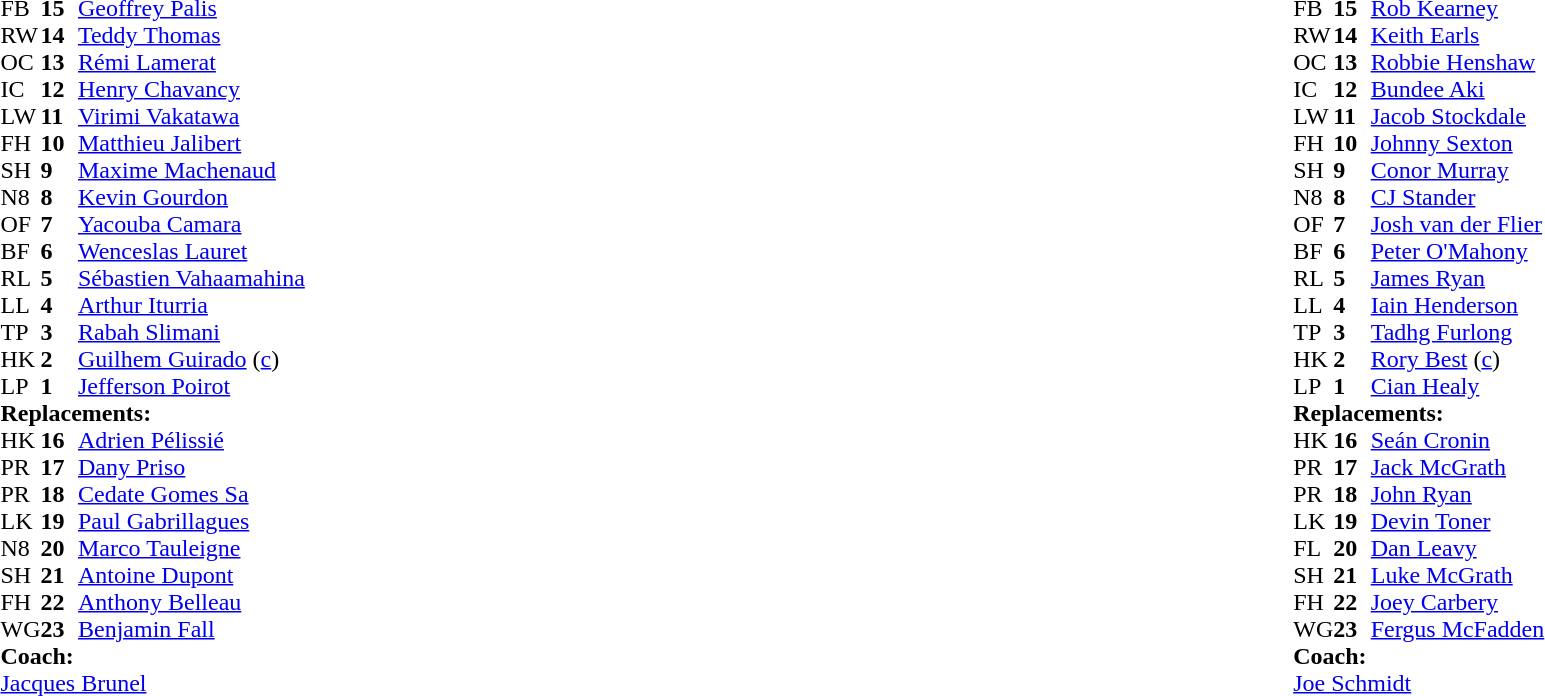<table style="width:100%">
<tr>
<td style="vertical-align:top; width:50%"><br><table cellspacing="0" cellpadding="0">
<tr>
<th width="25"></th>
<th width="25"></th>
</tr>
<tr>
<td>FB</td>
<td><strong>15</strong></td>
<td><a href='#'>Geoffrey Palis</a></td>
</tr>
<tr>
<td>RW</td>
<td><strong>14</strong></td>
<td><a href='#'>Teddy Thomas</a></td>
</tr>
<tr>
<td>OC</td>
<td><strong>13</strong></td>
<td><a href='#'>Rémi Lamerat</a></td>
</tr>
<tr>
<td>IC</td>
<td><strong>12</strong></td>
<td><a href='#'>Henry Chavancy</a></td>
</tr>
<tr>
<td>LW</td>
<td><strong>11</strong></td>
<td><a href='#'>Virimi Vakatawa</a></td>
</tr>
<tr>
<td>FH</td>
<td><strong>10</strong></td>
<td><a href='#'>Matthieu Jalibert</a></td>
<td></td>
<td></td>
</tr>
<tr>
<td>SH</td>
<td><strong>9</strong></td>
<td><a href='#'>Maxime Machenaud</a></td>
<td></td>
<td></td>
<td></td>
</tr>
<tr>
<td>N8</td>
<td><strong>8</strong></td>
<td><a href='#'>Kevin Gourdon</a></td>
</tr>
<tr>
<td>OF</td>
<td><strong>7</strong></td>
<td><a href='#'>Yacouba Camara</a></td>
</tr>
<tr>
<td>BF</td>
<td><strong>6</strong></td>
<td><a href='#'>Wenceslas Lauret</a></td>
<td></td>
<td></td>
</tr>
<tr>
<td>RL</td>
<td><strong>5</strong></td>
<td><a href='#'>Sébastien Vahaamahina</a></td>
</tr>
<tr>
<td>LL</td>
<td><strong>4</strong></td>
<td><a href='#'>Arthur Iturria</a></td>
<td></td>
<td></td>
</tr>
<tr>
<td>TP</td>
<td><strong>3</strong></td>
<td><a href='#'>Rabah Slimani</a></td>
<td></td>
<td></td>
</tr>
<tr>
<td>HK</td>
<td><strong>2</strong></td>
<td><a href='#'>Guilhem Guirado</a> (<a href='#'>c</a>)</td>
<td></td>
<td></td>
</tr>
<tr>
<td>LP</td>
<td><strong>1</strong></td>
<td><a href='#'>Jefferson Poirot</a></td>
<td></td>
<td></td>
</tr>
<tr>
<td colspan=3><strong>Replacements:</strong></td>
</tr>
<tr>
<td>HK</td>
<td><strong>16</strong></td>
<td><a href='#'>Adrien Pélissié</a></td>
<td></td>
<td></td>
</tr>
<tr>
<td>PR</td>
<td><strong>17</strong></td>
<td><a href='#'>Dany Priso</a></td>
<td></td>
<td></td>
</tr>
<tr>
<td>PR</td>
<td><strong>18</strong></td>
<td><a href='#'>Cedate Gomes Sa</a></td>
<td></td>
<td></td>
</tr>
<tr>
<td>LK</td>
<td><strong>19</strong></td>
<td><a href='#'>Paul Gabrillagues</a></td>
<td></td>
<td></td>
</tr>
<tr>
<td>N8</td>
<td><strong>20</strong></td>
<td><a href='#'>Marco Tauleigne</a></td>
<td></td>
<td></td>
</tr>
<tr>
<td>SH</td>
<td><strong>21</strong></td>
<td><a href='#'>Antoine Dupont</a></td>
<td></td>
<td></td>
<td></td>
</tr>
<tr>
<td>FH</td>
<td><strong>22</strong></td>
<td><a href='#'>Anthony Belleau</a></td>
<td></td>
<td></td>
</tr>
<tr>
<td>WG</td>
<td><strong>23</strong></td>
<td><a href='#'>Benjamin Fall</a></td>
</tr>
<tr>
<td colspan=3><strong>Coach:</strong></td>
</tr>
<tr>
<td colspan="4"><a href='#'>Jacques Brunel</a></td>
</tr>
</table>
</td>
<td style="vertical-align:top"></td>
<td style="vertical-align:top; width:50%"><br><table cellspacing="0" cellpadding="0" style="margin:auto">
<tr>
<th width="25"></th>
<th width="25"></th>
</tr>
<tr>
<td>FB</td>
<td><strong>15</strong></td>
<td><a href='#'>Rob Kearney</a></td>
</tr>
<tr>
<td>RW</td>
<td><strong>14</strong></td>
<td><a href='#'>Keith Earls</a></td>
</tr>
<tr>
<td>OC</td>
<td><strong>13</strong></td>
<td><a href='#'>Robbie Henshaw</a></td>
</tr>
<tr>
<td>IC</td>
<td><strong>12</strong></td>
<td><a href='#'>Bundee Aki</a></td>
</tr>
<tr>
<td>LW</td>
<td><strong>11</strong></td>
<td><a href='#'>Jacob Stockdale</a></td>
<td></td>
<td></td>
</tr>
<tr>
<td>FH</td>
<td><strong>10</strong></td>
<td><a href='#'>Johnny Sexton</a></td>
</tr>
<tr>
<td>SH</td>
<td><strong>9</strong></td>
<td><a href='#'>Conor Murray</a></td>
</tr>
<tr>
<td>N8</td>
<td><strong>8</strong></td>
<td><a href='#'>CJ Stander</a></td>
</tr>
<tr>
<td>OF</td>
<td><strong>7</strong></td>
<td><a href='#'>Josh van der Flier</a></td>
<td></td>
<td></td>
</tr>
<tr>
<td>BF</td>
<td><strong>6</strong></td>
<td><a href='#'>Peter O'Mahony</a></td>
</tr>
<tr>
<td>RL</td>
<td><strong>5</strong></td>
<td><a href='#'>James Ryan</a></td>
<td></td>
<td></td>
</tr>
<tr>
<td>LL</td>
<td><strong>4</strong></td>
<td><a href='#'>Iain Henderson</a></td>
</tr>
<tr>
<td>TP</td>
<td><strong>3</strong></td>
<td><a href='#'>Tadhg Furlong</a></td>
<td></td>
<td></td>
</tr>
<tr>
<td>HK</td>
<td><strong>2</strong></td>
<td><a href='#'>Rory Best</a> (<a href='#'>c</a>)</td>
<td></td>
<td></td>
</tr>
<tr>
<td>LP</td>
<td><strong>1</strong></td>
<td><a href='#'>Cian Healy</a></td>
<td></td>
<td></td>
</tr>
<tr>
<td colspan=3><strong>Replacements:</strong></td>
</tr>
<tr>
<td>HK</td>
<td><strong>16</strong></td>
<td><a href='#'>Seán Cronin</a></td>
<td></td>
<td></td>
</tr>
<tr>
<td>PR</td>
<td><strong>17</strong></td>
<td><a href='#'>Jack McGrath</a></td>
<td></td>
<td></td>
</tr>
<tr>
<td>PR</td>
<td><strong>18</strong></td>
<td><a href='#'>John Ryan</a></td>
<td></td>
<td></td>
</tr>
<tr>
<td>LK</td>
<td><strong>19</strong></td>
<td><a href='#'>Devin Toner</a></td>
<td></td>
<td></td>
</tr>
<tr>
<td>FL</td>
<td><strong>20</strong></td>
<td><a href='#'>Dan Leavy</a></td>
<td></td>
<td></td>
</tr>
<tr>
<td>SH</td>
<td><strong>21</strong></td>
<td><a href='#'>Luke McGrath</a></td>
</tr>
<tr>
<td>FH</td>
<td><strong>22</strong></td>
<td><a href='#'>Joey Carbery</a></td>
</tr>
<tr>
<td>WG</td>
<td><strong>23</strong></td>
<td><a href='#'>Fergus McFadden</a></td>
<td></td>
<td></td>
</tr>
<tr>
<td colspan=3><strong>Coach:</strong></td>
</tr>
<tr>
<td colspan="4"><a href='#'>Joe Schmidt</a></td>
</tr>
</table>
</td>
</tr>
</table>
